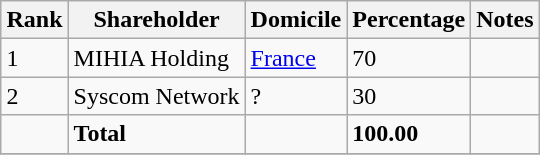<table class="wikitable sortable" style="margin: 0.5em auto">
<tr>
<th>Rank</th>
<th>Shareholder</th>
<th>Domicile</th>
<th>Percentage</th>
<th>Notes</th>
</tr>
<tr>
<td>1</td>
<td>MIHIA Holding</td>
<td><a href='#'>France</a></td>
<td>70</td>
<td></td>
</tr>
<tr>
<td>2</td>
<td>Syscom Network</td>
<td>?</td>
<td>30</td>
<td></td>
</tr>
<tr>
<td></td>
<td><strong>Total</strong></td>
<td></td>
<td><strong>100.00</strong></td>
<td></td>
</tr>
<tr>
</tr>
</table>
